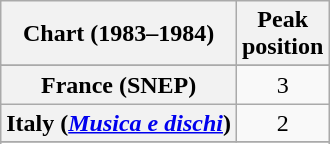<table class="wikitable sortable plainrowheaders" style="text-align:center">
<tr>
<th scope="col">Chart (1983–1984)</th>
<th scope="col">Peak<br>position</th>
</tr>
<tr>
</tr>
<tr>
<th scope="row">France (SNEP)</th>
<td>3</td>
</tr>
<tr>
<th scope="row">Italy (<em><a href='#'>Musica e dischi</a></em>)</th>
<td>2</td>
</tr>
<tr>
</tr>
<tr>
</tr>
<tr>
</tr>
<tr>
</tr>
</table>
